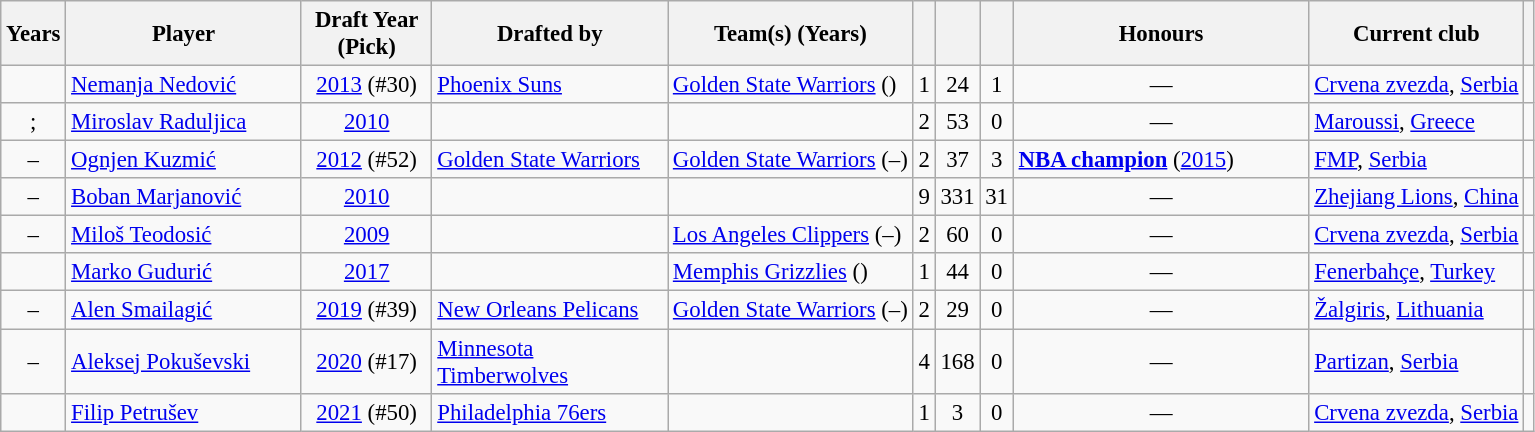<table class="wikitable sortable" style="font-size:95%">
<tr>
<th scope="col">Years</th>
<th scope="col" width="150px">Player</th>
<th scope="col" width="80px">Draft Year (Pick)</th>
<th scope="col" width="150px">Drafted by</th>
<th scope="col">Team(s) (Years)</th>
<th scope="col"></th>
<th scope="col"></th>
<th scope="col"></th>
<th scope="col" width="190px">Honours</th>
<th scope="col">Current club</th>
<th scope="col" class="unsortable"></th>
</tr>
<tr>
<td style="text-align:center"></td>
<td><a href='#'>Nemanja Nedović</a></td>
<td style="text-align:center"><a href='#'>2013</a> (#30)</td>
<td><a href='#'>Phoenix Suns</a></td>
<td><a href='#'>Golden State Warriors</a> ()</td>
<td style="text-align:center">1</td>
<td style="text-align:center">24</td>
<td style="text-align:center">1</td>
<td style="text-align:center">—</td>
<td><a href='#'>Crvena zvezda</a>, <a href='#'>Serbia</a></td>
<td align="center"></td>
</tr>
<tr>
<td style="text-align:center">; </td>
<td><a href='#'>Miroslav Raduljica</a></td>
<td style="text-align:center"><a href='#'>2010</a></td>
<td></td>
<td></td>
<td style="text-align:center">2</td>
<td style="text-align:center">53</td>
<td style="text-align:center">0</td>
<td style="text-align:center">—</td>
<td><a href='#'>Maroussi</a>, <a href='#'>Greece</a></td>
<td align="center"></td>
</tr>
<tr>
<td style="text-align:center">–</td>
<td><a href='#'>Ognjen Kuzmić</a></td>
<td style="text-align:center"><a href='#'>2012</a> (#52)</td>
<td><a href='#'>Golden State Warriors</a></td>
<td><a href='#'>Golden State Warriors</a> (–)</td>
<td style="text-align:center">2</td>
<td style="text-align:center">37</td>
<td style="text-align:center">3</td>
<td><a href='#'><strong>NBA champion</strong></a> (<a href='#'>2015</a>)</td>
<td><a href='#'>FMP</a>, <a href='#'>Serbia</a></td>
<td align="center"></td>
</tr>
<tr>
<td style="text-align:center">–</td>
<td><a href='#'>Boban Marjanović</a></td>
<td style="text-align:center"><a href='#'>2010</a></td>
<td></td>
<td></td>
<td style="text-align:center">9</td>
<td style="text-align:center">331</td>
<td style="text-align:center">31</td>
<td style="text-align:center">—</td>
<td><a href='#'>Zhejiang Lions</a>, <a href='#'>China</a></td>
<td style="text-align:center"></td>
</tr>
<tr>
<td style="text-align:center">–</td>
<td><a href='#'>Miloš Teodosić</a></td>
<td style="text-align:center"><a href='#'>2009</a></td>
<td></td>
<td><a href='#'>Los Angeles Clippers</a> (–)</td>
<td style="text-align:center">2</td>
<td style="text-align:center">60</td>
<td style="text-align:center">0</td>
<td style="text-align:center">—</td>
<td><a href='#'>Crvena zvezda</a>, <a href='#'>Serbia</a></td>
<td style="text-align:center"></td>
</tr>
<tr>
<td style="text-align:center"></td>
<td><a href='#'>Marko Gudurić</a></td>
<td style="text-align:center"><a href='#'>2017</a></td>
<td></td>
<td><a href='#'>Memphis Grizzlies</a> ()</td>
<td style="text-align:center">1</td>
<td style="text-align:center">44</td>
<td style="text-align:center">0</td>
<td style="text-align:center">—</td>
<td><a href='#'>Fenerbahçe</a>, <a href='#'>Turkey</a></td>
<td style="text-align:center"></td>
</tr>
<tr>
<td style="text-align:center">–</td>
<td><a href='#'>Alen Smailagić</a></td>
<td style="text-align:center"><a href='#'>2019</a> (#39)</td>
<td><a href='#'>New Orleans Pelicans</a></td>
<td><a href='#'>Golden State Warriors</a> (–)</td>
<td style="text-align:center">2</td>
<td style="text-align:center">29</td>
<td style="text-align:center">0</td>
<td style="text-align:center">—</td>
<td><a href='#'>Žalgiris</a>, <a href='#'>Lithuania</a></td>
<td style="text-align:center"></td>
</tr>
<tr>
<td style="text-align:center">–</td>
<td><a href='#'>Aleksej Pokuševski</a></td>
<td style="text-align:center"><a href='#'>2020</a> (#17)</td>
<td><a href='#'>Minnesota Timberwolves</a></td>
<td></td>
<td style="text-align:center">4</td>
<td style="text-align:center">168</td>
<td style="text-align:center">0</td>
<td style="text-align:center">—</td>
<td><a href='#'>Partizan</a>, <a href='#'>Serbia</a></td>
<td style="text-align:center"></td>
</tr>
<tr>
<td style="text-align:center"></td>
<td><a href='#'>Filip Petrušev</a></td>
<td style="text-align:center"><a href='#'>2021</a> (#50)</td>
<td><a href='#'>Philadelphia 76ers</a></td>
<td></td>
<td style="text-align:center">1</td>
<td style="text-align:center">3</td>
<td style="text-align:center">0</td>
<td style="text-align:center">—</td>
<td><a href='#'>Crvena zvezda</a>, <a href='#'>Serbia</a></td>
<td style="text-align:center"></td>
</tr>
</table>
